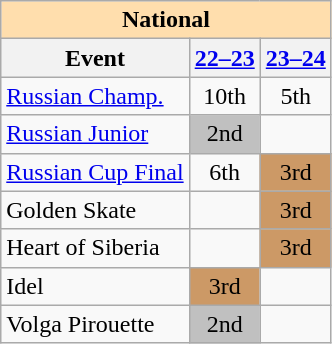<table class="wikitable" style="text-align:center">
<tr>
<th style="background-color: #ffdead; " colspan=4 align=center>National</th>
</tr>
<tr>
<th>Event</th>
<th><a href='#'>22–23</a></th>
<th><a href='#'>23–24</a></th>
</tr>
<tr>
<td align=left><a href='#'>Russian Champ.</a></td>
<td>10th</td>
<td>5th</td>
</tr>
<tr>
<td align=left><a href='#'>Russian Junior</a></td>
<td bgcolor=silver>2nd</td>
<td></td>
</tr>
<tr>
<td align="left"><a href='#'>Russian Cup Final</a></td>
<td>6th</td>
<td bgcolor=cc9966>3rd</td>
</tr>
<tr>
<td align="left"> Golden Skate</td>
<td></td>
<td bgcolor=cc9966>3rd</td>
</tr>
<tr>
<td align="left"> Heart of Siberia</td>
<td></td>
<td bgcolor=cc9966>3rd</td>
</tr>
<tr>
<td align="left"> Idel</td>
<td bgcolor=cc9966>3rd</td>
<td></td>
</tr>
<tr>
<td align="left"> Volga Pirouette</td>
<td bgcolor=silver>2nd</td>
<td></td>
</tr>
</table>
